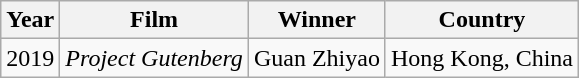<table class="wikitable sortable plainrowheaders">
<tr>
<th>Year</th>
<th>Film</th>
<th>Winner</th>
<th>Country</th>
</tr>
<tr>
<td>2019</td>
<td><em>Project Gutenberg</em></td>
<td>Guan Zhiyao</td>
<td>Hong Kong, China</td>
</tr>
</table>
